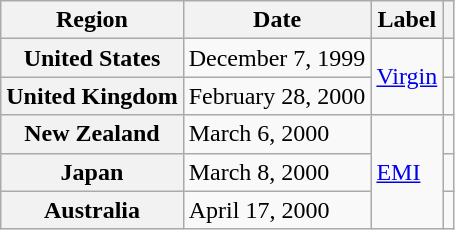<table class="wikitable plainrowheaders">
<tr>
<th scope="col">Region</th>
<th scope="col">Date</th>
<th scope="col">Label</th>
<th scope="col"></th>
</tr>
<tr>
<th scope="row">United States</th>
<td>December 7, 1999</td>
<td rowspan="2"><a href='#'>Virgin</a></td>
<td align="center"></td>
</tr>
<tr>
<th scope="row">United Kingdom</th>
<td>February 28, 2000</td>
<td align="center"></td>
</tr>
<tr>
<th scope="row">New Zealand</th>
<td>March 6, 2000</td>
<td rowspan="3"><a href='#'>EMI</a></td>
<td align="center"></td>
</tr>
<tr>
<th scope="row">Japan</th>
<td>March 8, 2000</td>
<td align="center"></td>
</tr>
<tr>
<th scope="row">Australia</th>
<td>April 17, 2000</td>
<td align="center"></td>
</tr>
</table>
